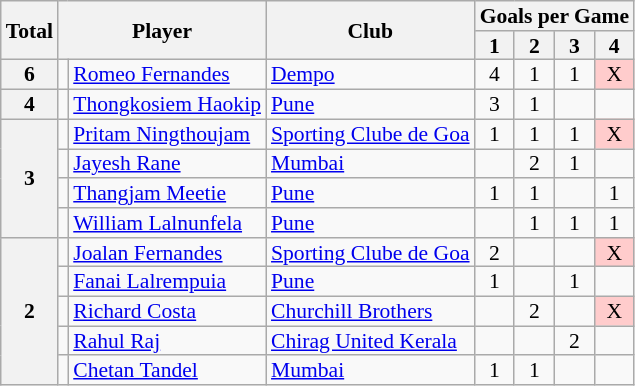<table class="wikitable" style="text-align:center; line-height: 90%; font-size:90%;">
<tr>
<th rowspan=2>Total</th>
<th rowspan=2 colspan=2>Player</th>
<th rowspan=2>Club</th>
<th colspan=27>Goals per Game</th>
</tr>
<tr>
<th> 1 </th>
<th> 2 </th>
<th> 3 </th>
<th> 4 </th>
</tr>
<tr>
<th>6</th>
<td></td>
<td style="text-align:left;"><a href='#'>Romeo Fernandes</a></td>
<td style="text-align:left;"><a href='#'>Dempo</a></td>
<td>4</td>
<td>1</td>
<td>1</td>
<td style="background:#fcc;">X</td>
</tr>
<tr>
<th>4</th>
<td></td>
<td style="text-align:left;"><a href='#'>Thongkosiem Haokip</a></td>
<td style="text-align:left;"><a href='#'>Pune</a></td>
<td>3</td>
<td>1</td>
<td></td>
<td></td>
</tr>
<tr>
<th rowspan="4">3</th>
<td></td>
<td style="text-align:left;"><a href='#'>Pritam Ningthoujam</a></td>
<td style="text-align:left;"><a href='#'>Sporting Clube de Goa</a></td>
<td>1</td>
<td>1</td>
<td>1</td>
<td style="background:#fcc;">X</td>
</tr>
<tr>
<td></td>
<td style="text-align:left;"><a href='#'>Jayesh Rane</a></td>
<td style="text-align:left;"><a href='#'>Mumbai</a></td>
<td></td>
<td>2</td>
<td>1</td>
<td></td>
</tr>
<tr>
<td></td>
<td style="text-align:left;"><a href='#'>Thangjam Meetie</a></td>
<td style="text-align:left;"><a href='#'>Pune</a></td>
<td>1</td>
<td>1</td>
<td></td>
<td>1</td>
</tr>
<tr>
<td></td>
<td style="text-align:left;"><a href='#'>William Lalnunfela</a></td>
<td style="text-align:left;"><a href='#'>Pune</a></td>
<td></td>
<td>1</td>
<td>1</td>
<td>1</td>
</tr>
<tr>
<th rowspan="5">2</th>
<td></td>
<td style="text-align:left;"><a href='#'>Joalan Fernandes</a></td>
<td style="text-align:left;"><a href='#'>Sporting Clube de Goa</a></td>
<td>2</td>
<td></td>
<td></td>
<td style="background:#fcc;">X</td>
</tr>
<tr>
<td></td>
<td style="text-align:left;"><a href='#'>Fanai Lalrempuia</a></td>
<td style="text-align:left;"><a href='#'>Pune</a></td>
<td>1</td>
<td></td>
<td>1</td>
<td></td>
</tr>
<tr>
<td></td>
<td style="text-align:left;"><a href='#'>Richard Costa</a></td>
<td style="text-align:left;"><a href='#'>Churchill Brothers</a></td>
<td></td>
<td>2</td>
<td></td>
<td style="background:#fcc;">X</td>
</tr>
<tr>
<td></td>
<td style="text-align:left;"><a href='#'>Rahul Raj</a></td>
<td style="text-align:left;"><a href='#'>Chirag United Kerala</a></td>
<td></td>
<td></td>
<td>2</td>
<td></td>
</tr>
<tr>
<td></td>
<td style="text-align:left;"><a href='#'>Chetan Tandel</a></td>
<td style="text-align:left;"><a href='#'>Mumbai</a></td>
<td>1</td>
<td>1</td>
<td></td>
<td></td>
</tr>
</table>
